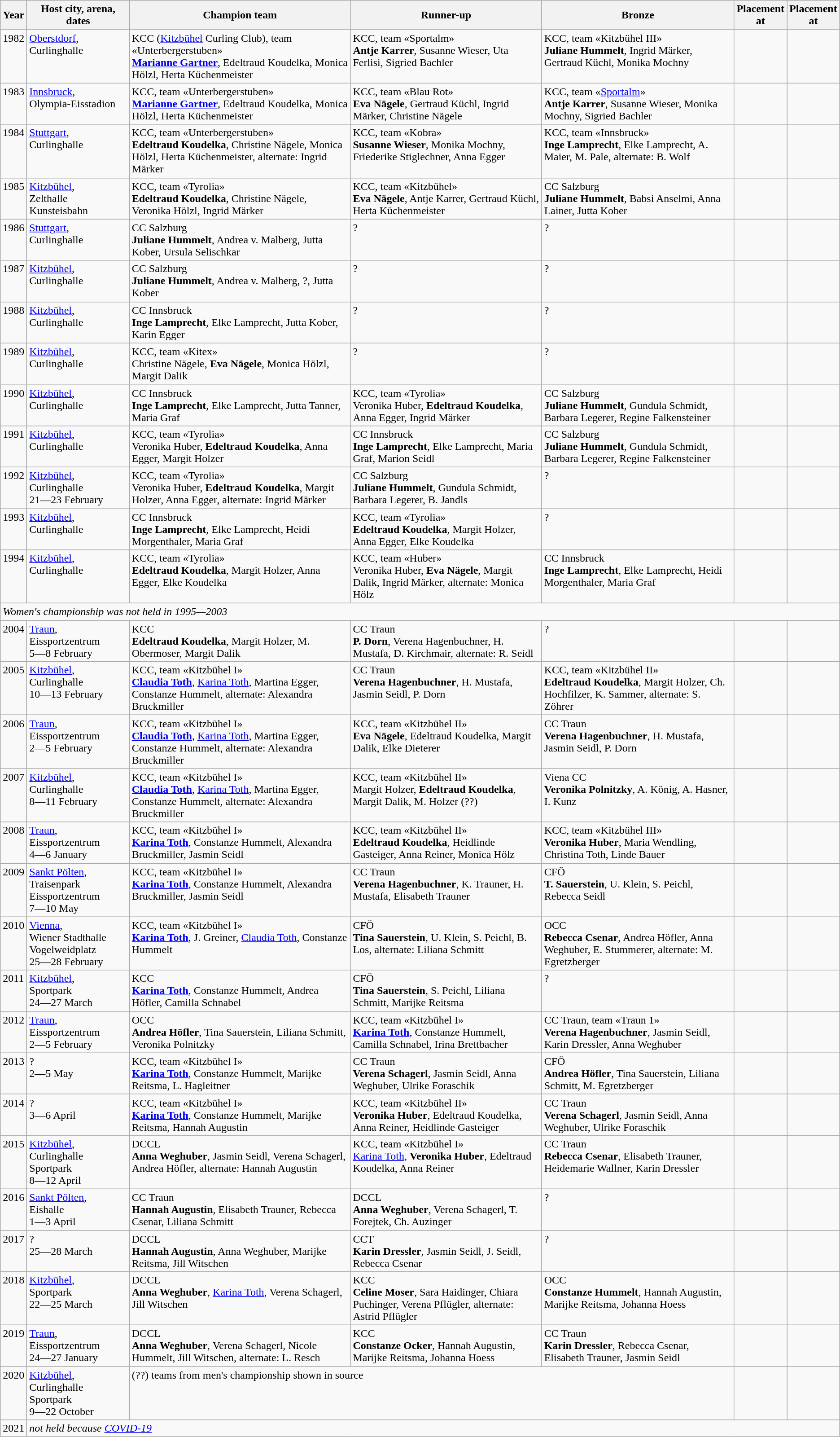<table class="wikitable" border="1">
<tr>
<th>Year</th>
<th>Host city, arena,<br>dates</th>
<th>Champion team</th>
<th>Runner-up</th>
<th>Bronze</th>
<th>Placement<br>at </th>
<th>Placement<br>at </th>
</tr>
<tr valign="top">
<td>1982</td>
<td><a href='#'>Oberstdorf</a>,<br>Curlinghalle</td>
<td>KCC (<a href='#'>Kitzbühel</a> Curling Club), team «Unterbergerstuben»<br><strong><a href='#'>Marianne Gartner</a></strong>, Edeltraud Koudelka, Monica Hölzl, Herta Küchenmeister</td>
<td>KCC, team «Sportalm»<br><strong>Antje Karrer</strong>, Susanne Wieser, Uta Ferlisi, Sigried Bachler</td>
<td>KCC, team «Kitzbühel III»<br><strong>Juliane Hummelt</strong>, Ingrid Märker, Gertraud Küchl, Monika Mochny</td>
<td></td>
<td></td>
</tr>
<tr valign="top">
<td>1983</td>
<td><a href='#'>Innsbruck</a>,<br>Olympia-Eisstadion</td>
<td>KCC, team «Unterbergerstuben»<br><strong><a href='#'>Marianne Gartner</a></strong>, Edeltraud Koudelka, Monica Hölzl, Herta Küchenmeister</td>
<td>KCC, team «Blau Rot»<br><strong>Eva Nägele</strong>, Gertraud Küchl, Ingrid Märker, Christine Nägele</td>
<td>KCC, team «<a href='#'>Sportalm</a>»<br><strong>Antje Karrer</strong>, Susanne Wieser, Monika Mochny, Sigried Bachler</td>
<td></td>
<td></td>
</tr>
<tr valign="top">
<td>1984</td>
<td><a href='#'>Stuttgart</a>,<br>Curlinghalle</td>
<td>KCC, team «Unterbergerstuben»<br><strong>Edeltraud Koudelka</strong>, Christine Nägele, Monica Hölzl, Herta Küchenmeister, alternate: Ingrid Märker</td>
<td>KCC, team «Kobra»<br><strong>Susanne Wieser</strong>, Monika Mochny, Friederike Stiglechner, Anna Egger</td>
<td>KCC, team «Innsbruck»<br><strong>Inge Lamprecht</strong>, Elke Lamprecht, A. Maier, M. Pale, alternate: B. Wolf</td>
<td></td>
<td></td>
</tr>
<tr valign="top">
<td>1985</td>
<td><a href='#'>Kitzbühel</a>,<br>Zelthalle Kunsteisbahn</td>
<td>KCC, team «Tyrolia»<br><strong>Edeltraud Koudelka</strong>, Christine Nägele, Veronika Hölzl, Ingrid Märker</td>
<td>KCC, team «Kitzbühel»<br><strong>Eva Nägele</strong>, Antje Karrer, Gertraud Küchl, Herta Küchenmeister</td>
<td>CC Salzburg<br><strong>Juliane Hummelt</strong>, Babsi Anselmi, Anna Lainer, Jutta Kober</td>
<td></td>
<td></td>
</tr>
<tr valign="top">
<td>1986</td>
<td><a href='#'>Stuttgart</a>,<br>Curlinghalle</td>
<td>CC Salzburg<br><strong>Juliane Hummelt</strong>, Andrea v. Malberg, Jutta Kober, Ursula Selischkar</td>
<td>?</td>
<td>?</td>
<td></td>
<td></td>
</tr>
<tr valign="top">
<td>1987</td>
<td><a href='#'>Kitzbühel</a>,<br>Curlinghalle</td>
<td>CC Salzburg<br><strong>Juliane Hummelt</strong>, Andrea v. Malberg, ?, Jutta Kober</td>
<td>?</td>
<td>?</td>
<td></td>
<td></td>
</tr>
<tr valign="top">
<td>1988</td>
<td><a href='#'>Kitzbühel</a>,<br>Curlinghalle</td>
<td>CC Innsbruck<br><strong>Inge Lamprecht</strong>, Elke Lamprecht, Jutta Kober, Karin Egger</td>
<td>?</td>
<td>?</td>
<td></td>
<td></td>
</tr>
<tr valign="top">
<td>1989</td>
<td><a href='#'>Kitzbühel</a>,<br>Curlinghalle</td>
<td>KCC, team «Kitex»<br>Christine Nägele, <strong>Eva Nägele</strong>, Monica Hölzl, Margit Dalik</td>
<td>?</td>
<td>?</td>
<td></td>
<td></td>
</tr>
<tr valign="top">
<td>1990</td>
<td><a href='#'>Kitzbühel</a>,<br>Curlinghalle</td>
<td>CC Innsbruck<br><strong>Inge Lamprecht</strong>, Elke Lamprecht, Jutta Tanner, Maria Graf</td>
<td>KCC, team «Tyrolia»<br>Veronika Huber, <strong>Edeltraud Koudelka</strong>, Anna Egger, Ingrid Märker</td>
<td>CC Salzburg<br><strong>Juliane Hummelt</strong>, Gundula Schmidt, Barbara Legerer, Regine Falkensteiner</td>
<td></td>
<td></td>
</tr>
<tr valign="top">
<td>1991</td>
<td><a href='#'>Kitzbühel</a>,<br>Curlinghalle</td>
<td>KCC, team «Tyrolia»<br>Veronika Huber, <strong>Edeltraud Koudelka</strong>, Anna Egger, Margit Holzer</td>
<td>CC Innsbruck<br><strong>Inge Lamprecht</strong>, Elke Lamprecht, Maria Graf, Marion Seidl</td>
<td>CC Salzburg<br><strong>Juliane Hummelt</strong>, Gundula Schmidt, Barbara Legerer, Regine Falkensteiner</td>
<td></td>
<td></td>
</tr>
<tr valign="top">
<td>1992</td>
<td><a href='#'>Kitzbühel</a>,<br>Curlinghalle<br>21—23 February</td>
<td>KCC, team «Tyrolia»<br>Veronika Huber, <strong>Edeltraud Koudelka</strong>, Margit Holzer, Anna Egger, alternate: Ingrid Märker</td>
<td>CC Salzburg<br><strong>Juliane Hummelt</strong>, Gundula Schmidt, Barbara Legerer, B. Jandls</td>
<td>?</td>
<td></td>
<td></td>
</tr>
<tr valign="top">
<td>1993</td>
<td><a href='#'>Kitzbühel</a>,<br>Curlinghalle</td>
<td>CC Innsbruck<br><strong>Inge Lamprecht</strong>, Elke Lamprecht, Heidi Morgenthaler, Maria Graf</td>
<td>KCC, team «Tyrolia»<br><strong>Edeltraud Koudelka</strong>, Margit Holzer, Anna Egger, Elke Koudelka</td>
<td>?</td>
<td></td>
<td></td>
</tr>
<tr valign="top">
<td>1994</td>
<td><a href='#'>Kitzbühel</a>,<br>Curlinghalle</td>
<td>KCC, team «Tyrolia»<br><strong>Edeltraud Koudelka</strong>, Margit Holzer, Anna Egger, Elke Koudelka</td>
<td>KCC, team «Huber»<br>Veronika Huber, <strong>Eva Nägele</strong>, Margit Dalik, Ingrid Märker, alternate: Monica Hölz</td>
<td>CC Innsbruck<br><strong>Inge Lamprecht</strong>, Elke Lamprecht, Heidi Morgenthaler, Maria Graf</td>
<td></td>
<td></td>
</tr>
<tr valign="top">
<td colspan=7><em>Women's championship was not held in 1995—2003</em></td>
</tr>
<tr valign="top">
<td>2004</td>
<td><a href='#'>Traun</a>,<br>Eissportzentrum<br>5—8 February</td>
<td>KCC<br><strong>Edeltraud Koudelka</strong>, Margit Holzer, M. Obermoser, Margit Dalik</td>
<td>CC Traun<br><strong>P. Dorn</strong>, Verena Hagenbuchner, H. Mustafa, D. Kirchmair, alternate: R. Seidl</td>
<td>?</td>
<td></td>
<td></td>
</tr>
<tr valign="top">
<td>2005</td>
<td><a href='#'>Kitzbühel</a>,<br>Curlinghalle<br>10—13 February</td>
<td>KCC, team «Kitzbühel I»<br><strong><a href='#'>Claudia Toth</a></strong>, <a href='#'>Karina Toth</a>, Martina Egger, Constanze Hummelt, alternate: Alexandra Bruckmiller</td>
<td>CC Traun<br><strong>Verena Hagenbuchner</strong>, H. Mustafa, Jasmin Seidl, P. Dorn</td>
<td>KCC, team «Kitzbühel II»<br><strong>Edeltraud Koudelka</strong>, Margit Holzer, Ch. Hochfilzer, K. Sammer, alternate: S. Zöhrer</td>
<td></td>
<td></td>
</tr>
<tr valign="top">
<td>2006</td>
<td><a href='#'>Traun</a>,<br>Eissportzentrum<br>2—5 February</td>
<td>KCC, team «Kitzbühel I»<br><strong><a href='#'>Claudia Toth</a></strong>, <a href='#'>Karina Toth</a>, Martina Egger, Constanze Hummelt, alternate: Alexandra Bruckmiller</td>
<td>KCC, team «Kitzbühel II»<br><strong>Eva Nägele</strong>, Edeltraud Koudelka, Margit Dalik, Elke Dieterer</td>
<td>CC Traun<br><strong>Verena Hagenbuchner</strong>, H. Mustafa, Jasmin Seidl, P. Dorn</td>
<td></td>
<td></td>
</tr>
<tr valign="top">
<td>2007</td>
<td><a href='#'>Kitzbühel</a>,<br>Curlinghalle<br>8—11 February</td>
<td>KCC, team «Kitzbühel I»<br><strong><a href='#'>Claudia Toth</a></strong>, <a href='#'>Karina Toth</a>, Martina Egger, Constanze Hummelt, alternate: Alexandra Bruckmiller</td>
<td>KCC, team «Kitzbühel II»<br>Margit Holzer, <strong>Edeltraud Koudelka</strong>, Margit Dalik, M. Holzer (??)</td>
<td>Viena CC<br><strong>Veronika Polnitzky</strong>, A. König, A. Hasner, I. Kunz</td>
<td></td>
<td></td>
</tr>
<tr valign="top">
<td>2008</td>
<td><a href='#'>Traun</a>,<br>Eissportzentrum<br>4—6 January</td>
<td>KCC, team «Kitzbühel I»<br><strong><a href='#'>Karina Toth</a></strong>, Constanze Hummelt, Alexandra Bruckmiller, Jasmin Seidl</td>
<td>KCC, team «Kitzbühel II»<br><strong>Edeltraud Koudelka</strong>, Heidlinde Gasteiger, Anna Reiner, Monica Hölz</td>
<td>KCC, team «Kitzbühel III»<br><strong>Veronika Huber</strong>, Maria Wendling, Christina Toth, Linde Bauer</td>
<td></td>
<td></td>
</tr>
<tr valign="top">
<td>2009</td>
<td><a href='#'>Sankt Pölten</a>,<br>Traisenpark Eissportzentrum<br>7—10 May</td>
<td>KCC, team «Kitzbühel I»<br><strong><a href='#'>Karina Toth</a></strong>, Constanze Hummelt, Alexandra Bruckmiller, Jasmin Seidl</td>
<td>CC Traun<br><strong>Verena Hagenbuchner</strong>, K. Trauner, H. Mustafa, Elisabeth Trauner</td>
<td>CFÖ<br><strong>T. Sauerstein</strong>, U. Klein, S. Peichl, Rebecca Seidl</td>
<td></td>
<td></td>
</tr>
<tr valign="top">
<td>2010</td>
<td><a href='#'>Vienna</a>,<br>Wiener Stadthalle Vogelweidplatz<br>25—28 February</td>
<td>KCC, team «Kitzbühel I»<br><strong><a href='#'>Karina Toth</a></strong>, J. Greiner, <a href='#'>Claudia Toth</a>, Constanze Hummelt</td>
<td>CFÖ<br><strong>Tina Sauerstein</strong>, U. Klein, S. Peichl, B. Los, alternate: Liliana Schmitt</td>
<td>OCC<br><strong>Rebecca Csenar</strong>, Andrea Höfler, Anna Weghuber, E. Stummerer, alternate: M. Egretzberger</td>
<td></td>
<td></td>
</tr>
<tr valign="top">
<td>2011</td>
<td><a href='#'>Kitzbühel</a>,<br>Sportpark<br>24—27 March</td>
<td>KCC<br><strong><a href='#'>Karina Toth</a></strong>, Constanze Hummelt, Andrea Höfler, Camilla Schnabel</td>
<td>CFÖ<br><strong>Tina Sauerstein</strong>, S. Peichl, Liliana Schmitt, Marijke Reitsma</td>
<td>?</td>
<td></td>
<td></td>
</tr>
<tr valign="top">
<td>2012</td>
<td><a href='#'>Traun</a>,<br>Eissportzentrum<br>2—5 February</td>
<td>OCC<br><strong>Andrea Höfler</strong>, Tina Sauerstein, Liliana Schmitt, Veronika Polnitzky</td>
<td>KCC, team «Kitzbühel I»<br><strong><a href='#'>Karina Toth</a></strong>, Constanze Hummelt, Camilla Schnabel, Irina Brettbacher</td>
<td>CC Traun, team «Traun 1»<br><strong>Verena Hagenbuchner</strong>, Jasmin Seidl, Karin Dressler, Anna Weghuber</td>
<td></td>
<td></td>
</tr>
<tr valign="top">
<td>2013</td>
<td>?<br>2—5 May</td>
<td>KCC, team «Kitzbühel I»<br><strong><a href='#'>Karina Toth</a></strong>, Constanze Hummelt, Marijke Reitsma, L. Hagleitner</td>
<td>CC Traun<br><strong>Verena Schagerl</strong>, Jasmin Seidl, Anna Weghuber, Ulrike Foraschik</td>
<td>CFÖ<br><strong>Andrea Höfler</strong>, Tina Sauerstein, Liliana Schmitt, M. Egretzberger</td>
<td></td>
<td></td>
</tr>
<tr valign="top">
<td>2014</td>
<td>?<br>3—6 April</td>
<td>KCC, team «Kitzbühel I»<br><strong><a href='#'>Karina Toth</a></strong>, Constanze Hummelt, Marijke Reitsma, Hannah Augustin</td>
<td>KCC, team «Kitzbühel II»<br><strong>Veronika Huber</strong>, Edeltraud Koudelka, Anna Reiner, Heidlinde Gasteiger</td>
<td>CC Traun<br><strong>Verena Schagerl</strong>, Jasmin Seidl, Anna Weghuber, Ulrike Foraschik</td>
<td></td>
<td></td>
</tr>
<tr valign="top">
<td>2015</td>
<td><a href='#'>Kitzbühel</a>,<br>Curlinghalle Sportpark<br>8—12 April</td>
<td>DCCL<br><strong>Anna Weghuber</strong>, Jasmin Seidl, Verena Schagerl, Andrea Höfler, alternate: Hannah Augustin</td>
<td>KCC, team «Kitzbühel I»<br><a href='#'>Karina Toth</a>, <strong>Veronika Huber</strong>, Edeltraud Koudelka, Anna Reiner</td>
<td>CC Traun<br><strong>Rebecca Csenar</strong>, Elisabeth Trauner, Heidemarie Wallner, Karin Dressler</td>
<td></td>
<td></td>
</tr>
<tr valign="top">
<td>2016</td>
<td><a href='#'>Sankt Pölten</a>,<br>Eishalle<br>1—3 April</td>
<td>CC Traun<br><strong>Hannah Augustin</strong>, Elisabeth Trauner, Rebecca Csenar, Liliana Schmitt</td>
<td>DCCL<br><strong>Anna Weghuber</strong>, Verena Schagerl, T. Forejtek, Ch. Auzinger</td>
<td>?</td>
<td></td>
<td></td>
</tr>
<tr valign="top">
<td>2017</td>
<td>?<br>25—28 March</td>
<td>DCCL<br><strong>Hannah Augustin</strong>, Anna Weghuber, Marijke Reitsma, Jill Witschen</td>
<td>CCT<br><strong>Karin Dressler</strong>, Jasmin Seidl, J. Seidl, Rebecca Csenar</td>
<td>?</td>
<td></td>
<td></td>
</tr>
<tr valign="top">
<td>2018</td>
<td><a href='#'>Kitzbühel</a>,<br>Sportpark<br>22—25 March</td>
<td>DCCL<br><strong>Anna Weghuber</strong>, <a href='#'>Karina Toth</a>, Verena Schagerl, Jill Witschen</td>
<td>KCC<br><strong>Celine Moser</strong>, Sara Haidinger, Chiara Puchinger, Verena Pflügler, alternate: Astrid Pflügler</td>
<td>OCC<br><strong>Constanze Hummelt</strong>, Hannah Augustin, Marijke Reitsma, Johanna Hoess</td>
<td></td>
<td></td>
</tr>
<tr valign="top">
<td>2019</td>
<td><a href='#'>Traun</a>,<br>Eissportzentrum<br>24—27 January</td>
<td>DCCL<br><strong>Anna Weghuber</strong>, Verena Schagerl, Nicole Hummelt, Jill Witschen, alternate: L. Resch</td>
<td>KCC<br><strong>Constanze Ocker</strong>, Hannah Augustin, Marijke Reitsma, Johanna Hoess</td>
<td>CC Traun<br><strong>Karin Dressler</strong>, Rebecca Csenar, Elisabeth Trauner, Jasmin Seidl</td>
<td></td>
<td></td>
</tr>
<tr valign="top">
<td>2020</td>
<td><a href='#'>Kitzbühel</a>,<br>Curlinghalle Sportpark<br>9—22 October</td>
<td colspan=3>(??) teams from men's championship shown in source</td>
<td></td>
<td></td>
</tr>
<tr>
<td>2021</td>
<td colspan=6><em>not held because <a href='#'>COVID-19</a></em><br></td>
</tr>
</table>
